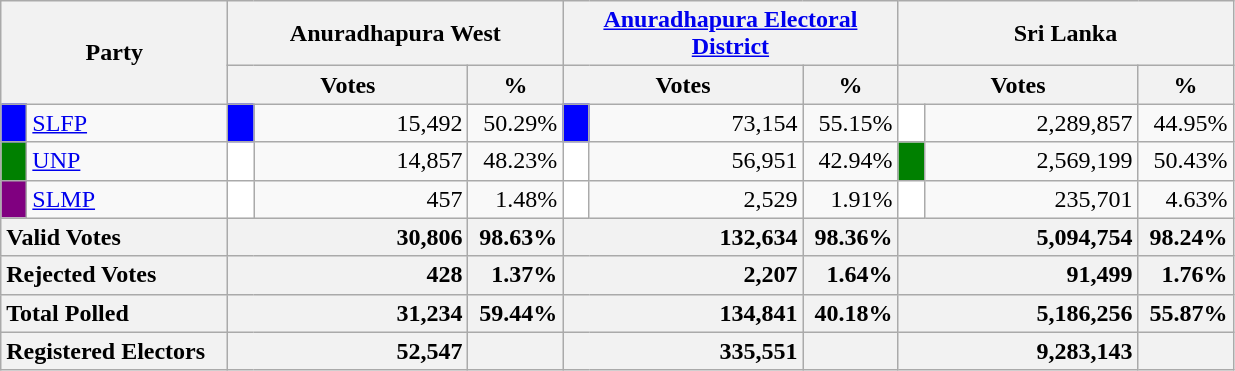<table class="wikitable">
<tr>
<th colspan="2" width="144px"rowspan="2">Party</th>
<th colspan="3" width="216px">Anuradhapura West</th>
<th colspan="3" width="216px"><a href='#'>Anuradhapura Electoral District</a></th>
<th colspan="3" width="216px">Sri Lanka</th>
</tr>
<tr>
<th colspan="2" width="144px">Votes</th>
<th>%</th>
<th colspan="2" width="144px">Votes</th>
<th>%</th>
<th colspan="2" width="144px">Votes</th>
<th>%</th>
</tr>
<tr>
<td style="background-color:blue;" width="10px"></td>
<td style="text-align:left;"><a href='#'>SLFP</a></td>
<td style="background-color:blue;" width="10px"></td>
<td style="text-align:right;">15,492</td>
<td style="text-align:right;">50.29%</td>
<td style="background-color:blue;" width="10px"></td>
<td style="text-align:right;">73,154</td>
<td style="text-align:right;">55.15%</td>
<td style="background-color:white;" width="10px"></td>
<td style="text-align:right;">2,289,857</td>
<td style="text-align:right;">44.95%</td>
</tr>
<tr>
<td style="background-color:green;" width="10px"></td>
<td style="text-align:left;"><a href='#'>UNP</a></td>
<td style="background-color:white;" width="10px"></td>
<td style="text-align:right;">14,857</td>
<td style="text-align:right;">48.23%</td>
<td style="background-color:white;" width="10px"></td>
<td style="text-align:right;">56,951</td>
<td style="text-align:right;">42.94%</td>
<td style="background-color:green;" width="10px"></td>
<td style="text-align:right;">2,569,199</td>
<td style="text-align:right;">50.43%</td>
</tr>
<tr>
<td style="background-color:purple;" width="10px"></td>
<td style="text-align:left;"><a href='#'>SLMP</a></td>
<td style="background-color:white;" width="10px"></td>
<td style="text-align:right;">457</td>
<td style="text-align:right;">1.48%</td>
<td style="background-color:white;" width="10px"></td>
<td style="text-align:right;">2,529</td>
<td style="text-align:right;">1.91%</td>
<td style="background-color:white;" width="10px"></td>
<td style="text-align:right;">235,701</td>
<td style="text-align:right;">4.63%</td>
</tr>
<tr>
<th colspan="2" width="144px"style="text-align:left;">Valid Votes</th>
<th style="text-align:right;"colspan="2" width="144px">30,806</th>
<th style="text-align:right;">98.63%</th>
<th style="text-align:right;"colspan="2" width="144px">132,634</th>
<th style="text-align:right;">98.36%</th>
<th style="text-align:right;"colspan="2" width="144px">5,094,754</th>
<th style="text-align:right;">98.24%</th>
</tr>
<tr>
<th colspan="2" width="144px"style="text-align:left;">Rejected Votes</th>
<th style="text-align:right;"colspan="2" width="144px">428</th>
<th style="text-align:right;">1.37%</th>
<th style="text-align:right;"colspan="2" width="144px">2,207</th>
<th style="text-align:right;">1.64%</th>
<th style="text-align:right;"colspan="2" width="144px">91,499</th>
<th style="text-align:right;">1.76%</th>
</tr>
<tr>
<th colspan="2" width="144px"style="text-align:left;">Total Polled</th>
<th style="text-align:right;"colspan="2" width="144px">31,234</th>
<th style="text-align:right;">59.44%</th>
<th style="text-align:right;"colspan="2" width="144px">134,841</th>
<th style="text-align:right;">40.18%</th>
<th style="text-align:right;"colspan="2" width="144px">5,186,256</th>
<th style="text-align:right;">55.87%</th>
</tr>
<tr>
<th colspan="2" width="144px"style="text-align:left;">Registered Electors</th>
<th style="text-align:right;"colspan="2" width="144px">52,547</th>
<th></th>
<th style="text-align:right;"colspan="2" width="144px">335,551</th>
<th></th>
<th style="text-align:right;"colspan="2" width="144px">9,283,143</th>
<th></th>
</tr>
</table>
